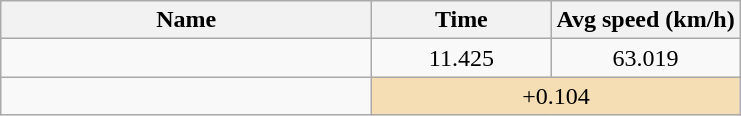<table class="wikitable" style="text-align:center;">
<tr>
<th style="width:15em">Name</th>
<th style="width:7em">Time</th>
<th>Avg speed (km/h)</th>
</tr>
<tr>
<td align=left></td>
<td>11.425</td>
<td>63.019</td>
</tr>
<tr>
<td align=left></td>
<td bgcolor=wheat colspan=2>+0.104</td>
</tr>
</table>
